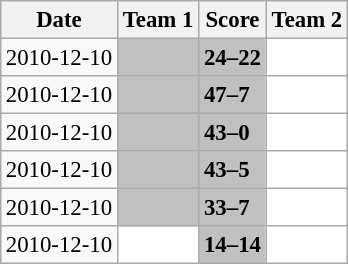<table class="wikitable" style="margin:0.5em auto; font-size:95%">
<tr>
<th>Date</th>
<th>Team 1</th>
<th>Score</th>
<th>Team 2</th>
</tr>
<tr>
<td>2010-12-10</td>
<td bgcolor="silver"><strong></strong></td>
<td bgcolor="silver"><strong>24–22</strong></td>
<td bgcolor="white"></td>
</tr>
<tr>
<td>2010-12-10</td>
<td bgcolor="silver"><strong></strong></td>
<td bgcolor="silver"><strong>47–7</strong></td>
<td bgcolor="white"></td>
</tr>
<tr>
<td>2010-12-10</td>
<td bgcolor="silver"><strong></strong></td>
<td bgcolor="silver"><strong>43–0</strong></td>
<td bgcolor="white"></td>
</tr>
<tr>
<td>2010-12-10</td>
<td bgcolor="silver"><strong></strong></td>
<td bgcolor="silver"><strong>43–5</strong></td>
<td bgcolor="white"></td>
</tr>
<tr>
<td>2010-12-10</td>
<td bgcolor="silver"><strong></strong></td>
<td bgcolor="silver"><strong>33–7</strong></td>
<td bgcolor="white"></td>
</tr>
<tr>
<td>2010-12-10</td>
<td bgcolor="white"></td>
<td bgcolor="silver"><strong>14–14</strong></td>
<td bgcolor="white"></td>
</tr>
</table>
